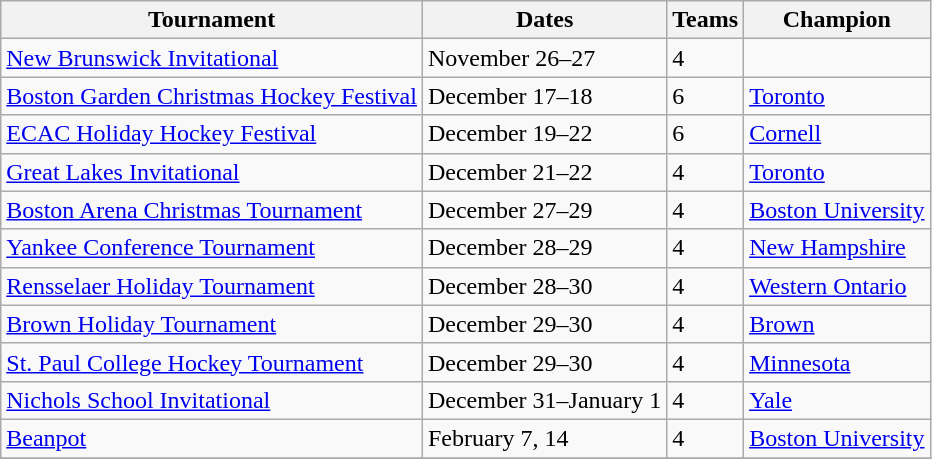<table class="wikitable">
<tr>
<th>Tournament</th>
<th>Dates</th>
<th>Teams</th>
<th>Champion</th>
</tr>
<tr>
<td><a href='#'>New Brunswick Invitational</a></td>
<td>November 26–27</td>
<td>4</td>
<td></td>
</tr>
<tr>
<td><a href='#'>Boston Garden Christmas Hockey Festival</a></td>
<td>December 17–18</td>
<td>6</td>
<td><a href='#'>Toronto</a></td>
</tr>
<tr>
<td><a href='#'>ECAC Holiday Hockey Festival</a></td>
<td>December 19–22</td>
<td>6</td>
<td><a href='#'>Cornell</a></td>
</tr>
<tr>
<td><a href='#'>Great Lakes Invitational</a></td>
<td>December 21–22</td>
<td>4</td>
<td><a href='#'>Toronto</a></td>
</tr>
<tr>
<td><a href='#'>Boston Arena Christmas Tournament</a></td>
<td>December 27–29</td>
<td>4</td>
<td><a href='#'>Boston University</a></td>
</tr>
<tr>
<td><a href='#'>Yankee Conference Tournament</a></td>
<td>December 28–29</td>
<td>4</td>
<td><a href='#'>New Hampshire</a></td>
</tr>
<tr>
<td><a href='#'>Rensselaer Holiday Tournament</a></td>
<td>December 28–30</td>
<td>4</td>
<td><a href='#'>Western Ontario</a></td>
</tr>
<tr>
<td><a href='#'>Brown Holiday Tournament</a></td>
<td>December 29–30</td>
<td>4</td>
<td><a href='#'>Brown</a></td>
</tr>
<tr>
<td><a href='#'>St. Paul College Hockey Tournament</a></td>
<td>December 29–30</td>
<td>4</td>
<td><a href='#'>Minnesota</a></td>
</tr>
<tr>
<td><a href='#'>Nichols School Invitational</a></td>
<td>December 31–January 1</td>
<td>4</td>
<td><a href='#'>Yale</a></td>
</tr>
<tr>
<td><a href='#'>Beanpot</a></td>
<td>February 7, 14</td>
<td>4</td>
<td><a href='#'>Boston University</a></td>
</tr>
<tr>
</tr>
</table>
